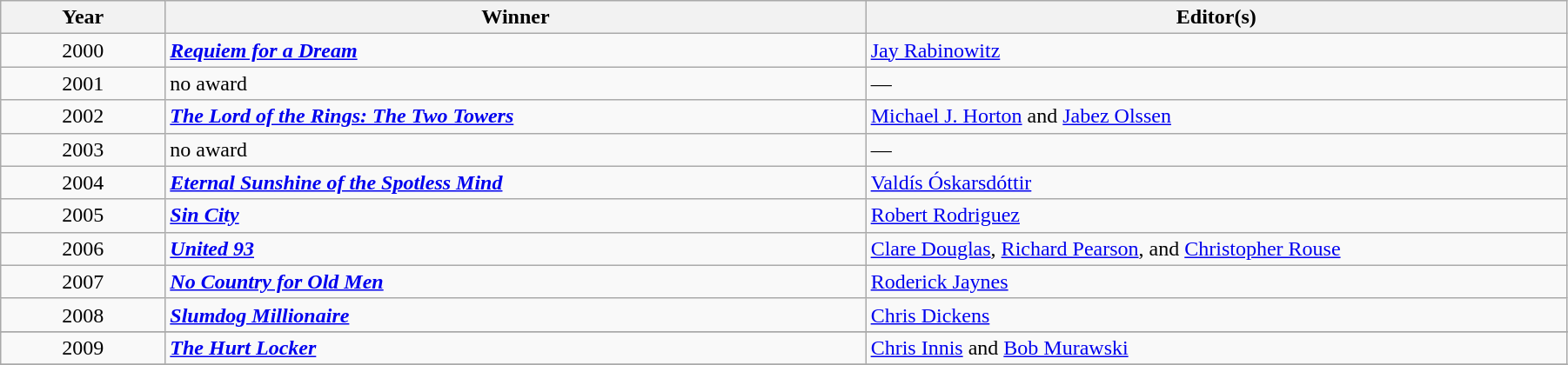<table class="wikitable" width="95%" cellpadding="5">
<tr>
<th width="100"><strong>Year</strong></th>
<th width="450"><strong>Winner</strong></th>
<th width="450"><strong>Editor(s)</strong></th>
</tr>
<tr>
<td style="text-align:center;">2000</td>
<td><strong><em><a href='#'>Requiem for a Dream</a></em></strong></td>
<td><a href='#'>Jay Rabinowitz</a></td>
</tr>
<tr>
<td style="text-align:center;">2001</td>
<td>no award</td>
<td>—</td>
</tr>
<tr>
<td style="text-align:center;">2002</td>
<td><strong><em><a href='#'>The Lord of the Rings: The Two Towers</a></em></strong></td>
<td><a href='#'>Michael J. Horton</a> and <a href='#'>Jabez Olssen</a></td>
</tr>
<tr>
<td style="text-align:center;">2003</td>
<td>no award</td>
<td>—</td>
</tr>
<tr>
<td style="text-align:center;">2004</td>
<td><strong><em><a href='#'>Eternal Sunshine of the Spotless Mind</a></em></strong></td>
<td><a href='#'>Valdís Óskarsdóttir</a></td>
</tr>
<tr>
<td style="text-align:center;">2005</td>
<td><strong><em><a href='#'>Sin City</a></em></strong></td>
<td><a href='#'>Robert Rodriguez</a></td>
</tr>
<tr>
<td style="text-align:center;">2006</td>
<td><strong><em><a href='#'>United 93</a></em></strong></td>
<td><a href='#'>Clare Douglas</a>, <a href='#'>Richard Pearson</a>, and <a href='#'>Christopher Rouse</a></td>
</tr>
<tr>
<td style="text-align:center;">2007</td>
<td><strong><em><a href='#'>No Country for Old Men</a></em></strong></td>
<td><a href='#'>Roderick Jaynes</a></td>
</tr>
<tr>
<td style="text-align:center;">2008</td>
<td><strong><em><a href='#'>Slumdog Millionaire</a></em></strong></td>
<td><a href='#'>Chris Dickens</a></td>
</tr>
<tr>
</tr>
<tr>
<td style="text-align:center;">2009</td>
<td><strong><em><a href='#'>The Hurt Locker</a></em></strong></td>
<td><a href='#'>Chris Innis</a> and <a href='#'>Bob Murawski</a></td>
</tr>
<tr>
</tr>
</table>
